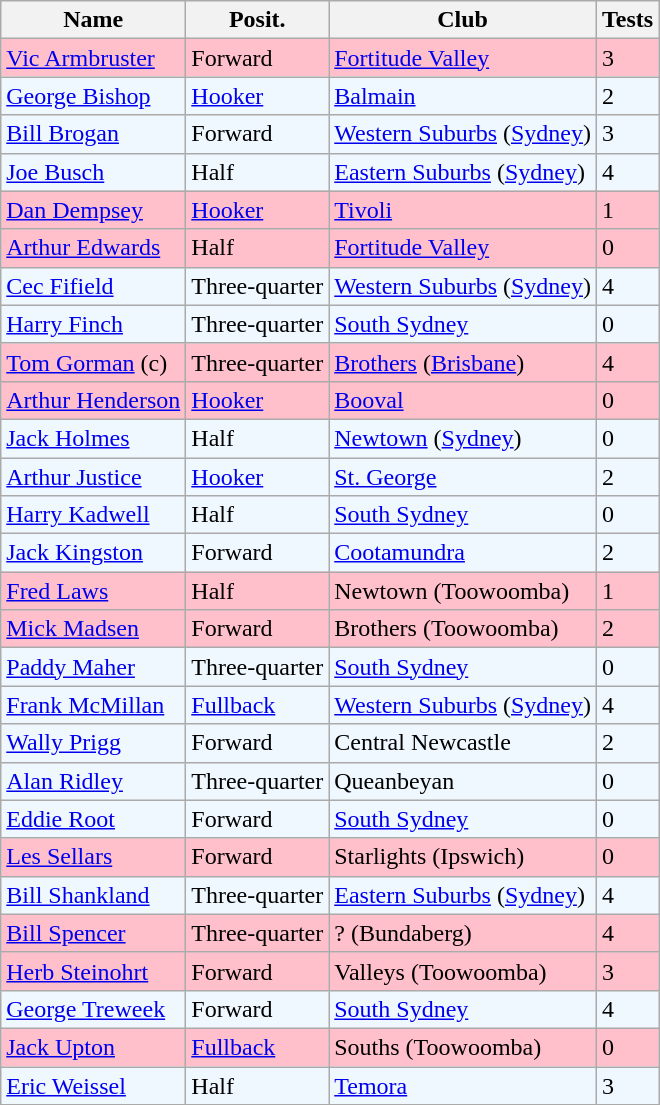<table class="wikitable sortable" border="1">
<tr>
<th>Name</th>
<th>Posit.</th>
<th>Club</th>
<th>Tests</th>
</tr>
<tr bgcolor=#FFC0CB>
<td><a href='#'>Vic Armbruster</a></td>
<td>Forward</td>
<td><a href='#'>Fortitude Valley</a></td>
<td>3</td>
</tr>
<tr bgcolor=#F0F8FF>
<td><a href='#'>George Bishop</a></td>
<td><a href='#'>Hooker</a></td>
<td><a href='#'>Balmain</a></td>
<td>2</td>
</tr>
<tr bgcolor=#F0F8FF>
<td><a href='#'>Bill Brogan</a></td>
<td>Forward</td>
<td><a href='#'>Western Suburbs</a> (<a href='#'>Sydney</a>)</td>
<td>3</td>
</tr>
<tr bgcolor=#F0F8FF>
<td><a href='#'>Joe Busch</a></td>
<td>Half</td>
<td><a href='#'>Eastern Suburbs</a> (<a href='#'>Sydney</a>)</td>
<td>4</td>
</tr>
<tr bgcolor=#FFC0CB>
<td><a href='#'>Dan Dempsey</a></td>
<td><a href='#'>Hooker</a></td>
<td><a href='#'>Tivoli</a></td>
<td>1</td>
</tr>
<tr bgcolor=#FFC0CB>
<td><a href='#'>Arthur Edwards</a></td>
<td>Half</td>
<td><a href='#'>Fortitude Valley</a></td>
<td>0</td>
</tr>
<tr bgcolor=#F0F8FF>
<td><a href='#'>Cec Fifield</a></td>
<td>Three-quarter</td>
<td><a href='#'>Western Suburbs</a> (<a href='#'>Sydney</a>)</td>
<td>4</td>
</tr>
<tr bgcolor=#F0F8FF>
<td><a href='#'>Harry Finch</a></td>
<td>Three-quarter</td>
<td><a href='#'>South Sydney</a></td>
<td>0</td>
</tr>
<tr bgcolor=#FFC0CB>
<td><a href='#'>Tom Gorman</a> (c)</td>
<td>Three-quarter</td>
<td><a href='#'>Brothers</a> (<a href='#'>Brisbane</a>)</td>
<td>4</td>
</tr>
<tr bgcolor=#FFC0CB>
<td><a href='#'>Arthur Henderson</a></td>
<td><a href='#'>Hooker</a></td>
<td><a href='#'>Booval</a></td>
<td>0</td>
</tr>
<tr bgcolor=#F0F8FF>
<td><a href='#'>Jack Holmes</a></td>
<td>Half</td>
<td><a href='#'>Newtown</a> (<a href='#'>Sydney</a>)</td>
<td>0</td>
</tr>
<tr bgcolor=#F0F8FF>
<td><a href='#'>Arthur Justice</a></td>
<td><a href='#'>Hooker</a></td>
<td><a href='#'>St. George</a></td>
<td>2</td>
</tr>
<tr bgcolor=#F0F8FF>
<td><a href='#'>Harry Kadwell</a></td>
<td>Half</td>
<td><a href='#'>South Sydney</a></td>
<td>0</td>
</tr>
<tr bgcolor=#F0F8FF>
<td><a href='#'>Jack Kingston</a></td>
<td>Forward</td>
<td><a href='#'>Cootamundra</a></td>
<td>2</td>
</tr>
<tr bgcolor=#FFC0CB>
<td><a href='#'>Fred Laws</a></td>
<td>Half</td>
<td>Newtown (Toowoomba)</td>
<td>1</td>
</tr>
<tr bgcolor=#FFC0CB>
<td><a href='#'>Mick Madsen</a></td>
<td>Forward</td>
<td>Brothers (Toowoomba)</td>
<td>2</td>
</tr>
<tr bgcolor=#F0F8FF>
<td><a href='#'>Paddy Maher</a></td>
<td>Three-quarter</td>
<td><a href='#'>South Sydney</a></td>
<td>0</td>
</tr>
<tr bgcolor=#F0F8FF>
<td><a href='#'>Frank McMillan</a></td>
<td><a href='#'>Fullback</a></td>
<td><a href='#'>Western Suburbs</a> (<a href='#'>Sydney</a>)</td>
<td>4</td>
</tr>
<tr bgcolor=#F0F8FF>
<td><a href='#'>Wally Prigg</a></td>
<td>Forward</td>
<td>Central Newcastle</td>
<td>2</td>
</tr>
<tr bgcolor=#F0F8FF>
<td><a href='#'>Alan Ridley</a></td>
<td>Three-quarter</td>
<td>Queanbeyan</td>
<td>0</td>
</tr>
<tr bgcolor=#F0F8FF>
<td><a href='#'>Eddie Root</a></td>
<td>Forward</td>
<td><a href='#'>South Sydney</a></td>
<td>0</td>
</tr>
<tr bgcolor=#FFC0CB>
<td><a href='#'>Les Sellars</a></td>
<td>Forward</td>
<td>Starlights (Ipswich)</td>
<td>0</td>
</tr>
<tr bgcolor=#F0F8FF>
<td><a href='#'>Bill Shankland</a></td>
<td>Three-quarter</td>
<td><a href='#'>Eastern Suburbs</a> (<a href='#'>Sydney</a>)</td>
<td>4</td>
</tr>
<tr bgcolor=#FFC0CB>
<td><a href='#'>Bill Spencer</a></td>
<td>Three-quarter</td>
<td>? (Bundaberg)</td>
<td>4</td>
</tr>
<tr bgcolor=#FFC0CB>
<td><a href='#'>Herb Steinohrt</a></td>
<td>Forward</td>
<td>Valleys (Toowoomba)</td>
<td>3</td>
</tr>
<tr bgcolor=#F0F8FF>
<td><a href='#'>George Treweek</a></td>
<td>Forward</td>
<td><a href='#'>South Sydney</a></td>
<td>4</td>
</tr>
<tr bgcolor=#FFC0CB>
<td><a href='#'>Jack Upton</a></td>
<td><a href='#'>Fullback</a></td>
<td>Souths (Toowoomba)</td>
<td>0</td>
</tr>
<tr bgcolor=#F0F8FF>
<td><a href='#'>Eric Weissel</a></td>
<td>Half</td>
<td><a href='#'>Temora</a></td>
<td>3</td>
</tr>
</table>
